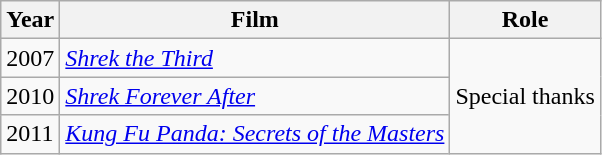<table class="wikitable">
<tr>
<th>Year</th>
<th>Film</th>
<th>Role</th>
</tr>
<tr>
<td>2007</td>
<td><em><a href='#'>Shrek the Third</a></em></td>
<td rowspan="3">Special thanks</td>
</tr>
<tr>
<td>2010</td>
<td><em><a href='#'>Shrek Forever After</a></em></td>
</tr>
<tr>
<td>2011</td>
<td><em><a href='#'>Kung Fu Panda: Secrets of the Masters</a></em></td>
</tr>
</table>
